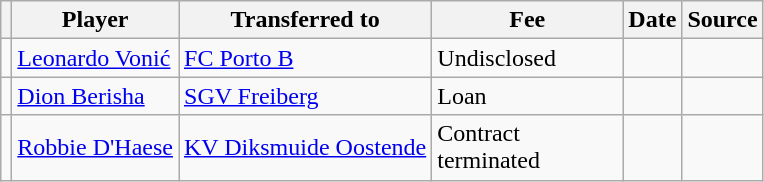<table class="wikitable plainrowheaders sortable">
<tr>
<th></th>
<th scope="col">Player</th>
<th>Transferred to</th>
<th style="width: 120px;">Fee</th>
<th scope="col">Date</th>
<th scope="col">Source</th>
</tr>
<tr>
<td align="center"></td>
<td> <a href='#'>Leonardo Vonić</a></td>
<td> <a href='#'>FC Porto B</a></td>
<td>Undisclosed</td>
<td></td>
<td></td>
</tr>
<tr>
<td align="center"></td>
<td> <a href='#'>Dion Berisha</a></td>
<td> <a href='#'>SGV Freiberg</a></td>
<td>Loan</td>
<td></td>
<td></td>
</tr>
<tr>
<td align="center"></td>
<td> <a href='#'>Robbie D'Haese</a></td>
<td> <a href='#'>KV Diksmuide Oostende</a></td>
<td>Contract terminated</td>
<td></td>
<td></td>
</tr>
</table>
